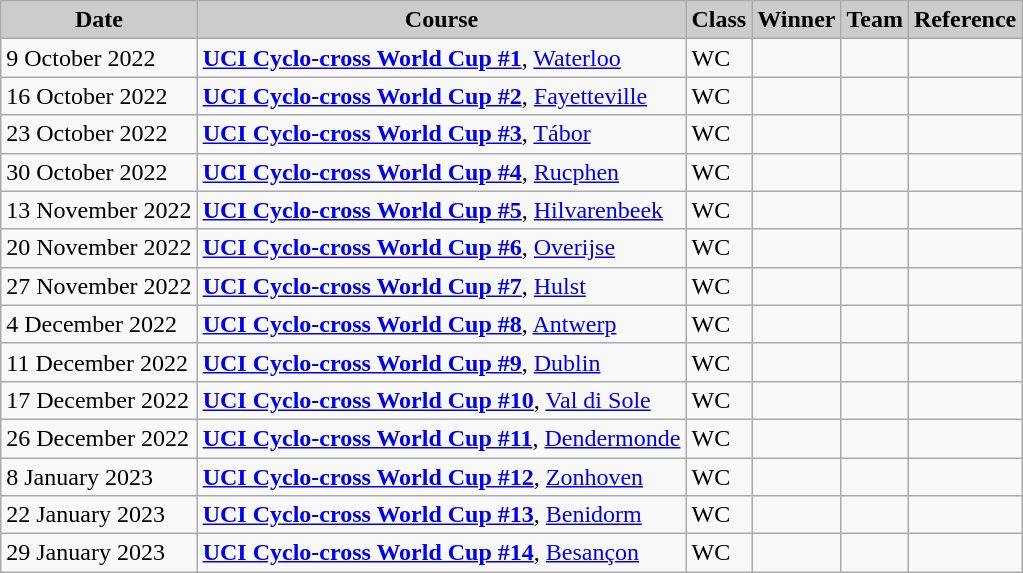<table class="wikitable sortable alternance ">
<tr>
<th scope="col" style="background-color:#CCCCCC;">Date</th>
<th scope="col" style="background-color:#CCCCCC;">Course</th>
<th scope="col" style="background-color:#CCCCCC;">Class</th>
<th scope="col" style="background-color:#CCCCCC;">Winner</th>
<th scope="col" style="background-color:#CCCCCC;">Team</th>
<th scope="col" style="background-color:#CCCCCC;">Reference</th>
</tr>
<tr>
<td>9 October 2022</td>
<td> <strong><a href='#'>UCI Cyclo-cross World Cup #1</a></strong>, <a href='#'>Waterloo</a></td>
<td>WC</td>
<td></td>
<td></td>
<td></td>
</tr>
<tr>
<td>16 October 2022</td>
<td> <strong><a href='#'>UCI Cyclo-cross World Cup #2</a></strong>, <a href='#'>Fayetteville</a></td>
<td>WC</td>
<td></td>
<td></td>
<td></td>
</tr>
<tr>
<td>23 October 2022</td>
<td> <strong><a href='#'>UCI Cyclo-cross World Cup #3</a></strong>, <a href='#'>Tábor</a></td>
<td>WC</td>
<td></td>
<td></td>
<td></td>
</tr>
<tr>
<td>30 October 2022</td>
<td> <strong><a href='#'>UCI Cyclo-cross World Cup #4</a></strong>, <a href='#'>Rucphen</a></td>
<td>WC</td>
<td></td>
<td></td>
<td></td>
</tr>
<tr>
<td>13 November 2022</td>
<td> <strong><a href='#'>UCI Cyclo-cross World Cup #5</a></strong>, <a href='#'>Hilvarenbeek</a></td>
<td>WC</td>
<td></td>
<td></td>
<td></td>
</tr>
<tr>
<td>20 November 2022</td>
<td> <strong><a href='#'>UCI Cyclo-cross World Cup #6</a></strong>, <a href='#'>Overijse</a></td>
<td>WC</td>
<td></td>
<td></td>
<td></td>
</tr>
<tr>
<td>27 November 2022</td>
<td> <strong><a href='#'>UCI Cyclo-cross World Cup #7</a></strong>, <a href='#'>Hulst</a></td>
<td>WC</td>
<td></td>
<td></td>
<td></td>
</tr>
<tr>
<td>4 December 2022</td>
<td> <strong><a href='#'>UCI Cyclo-cross World Cup #8</a></strong>, <a href='#'>Antwerp</a></td>
<td>WC</td>
<td></td>
<td></td>
<td></td>
</tr>
<tr>
<td>11 December 2022</td>
<td> <strong><a href='#'>UCI Cyclo-cross World Cup #9</a></strong>, <a href='#'>Dublin</a></td>
<td>WC</td>
<td></td>
<td></td>
<td></td>
</tr>
<tr>
<td>17 December 2022</td>
<td> <strong><a href='#'>UCI Cyclo-cross World Cup #10</a></strong>, <a href='#'>Val di Sole</a></td>
<td>WC</td>
<td></td>
<td></td>
<td></td>
</tr>
<tr>
<td>26 December 2022</td>
<td> <strong><a href='#'>UCI Cyclo-cross World Cup #11</a></strong>, <a href='#'>Dendermonde</a></td>
<td>WC</td>
<td></td>
<td></td>
<td></td>
</tr>
<tr>
<td>8 January 2023</td>
<td> <strong><a href='#'>UCI Cyclo-cross World Cup #12</a></strong>, <a href='#'>Zonhoven</a></td>
<td>WC</td>
<td></td>
<td></td>
<td></td>
</tr>
<tr>
<td>22 January 2023</td>
<td> <strong><a href='#'>UCI Cyclo-cross World Cup #13</a></strong>, <a href='#'>Benidorm</a></td>
<td>WC</td>
<td></td>
<td></td>
<td></td>
</tr>
<tr>
<td>29 January 2023</td>
<td> <strong><a href='#'>UCI Cyclo-cross World Cup #14</a></strong>, <a href='#'>Besançon</a></td>
<td>WC</td>
<td></td>
<td></td>
<td></td>
</tr>
</table>
